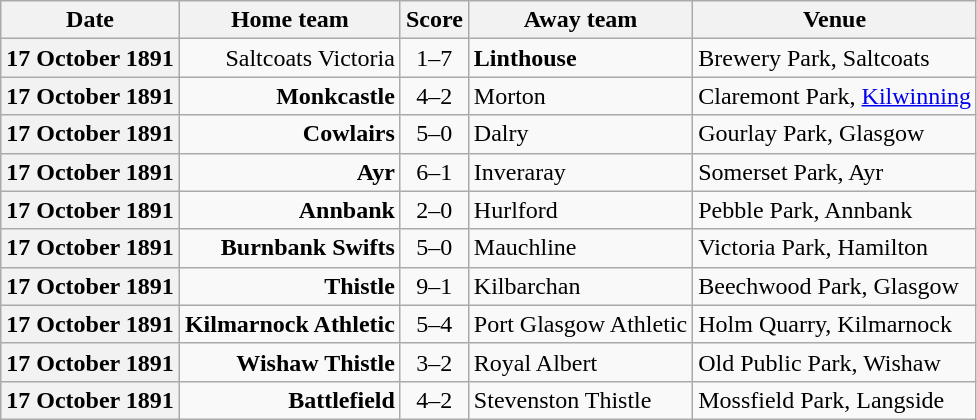<table class="wikitable football-result-list" style="max-width: 80em; text-align: center">
<tr>
<th scope="col">Date</th>
<th scope="col">Home team</th>
<th scope="col">Score</th>
<th scope="col">Away team</th>
<th scope="col">Venue</th>
</tr>
<tr>
<th scope="row">17 October 1891</th>
<td align=right>Saltcoats Victoria</td>
<td>1–7</td>
<td align=left><strong>Linthouse</strong></td>
<td align=left>Brewery Park, Saltcoats</td>
</tr>
<tr>
<th scope="row">17 October 1891</th>
<td align=right><strong>Monkcastle</strong></td>
<td>4–2</td>
<td align=left>Morton</td>
<td align=left>Claremont Park, <a href='#'>Kilwinning</a></td>
</tr>
<tr>
<th scope="row">17 October 1891</th>
<td align=right><strong>Cowlairs</strong></td>
<td>5–0</td>
<td align=left>Dalry</td>
<td align=left>Gourlay Park, Glasgow</td>
</tr>
<tr>
<th scope="row">17 October 1891</th>
<td align=right><strong>Ayr</strong></td>
<td>6–1</td>
<td align=left>Inveraray</td>
<td align=left>Somerset Park, Ayr</td>
</tr>
<tr>
<th scope="row">17 October 1891</th>
<td align=right><strong>Annbank</strong></td>
<td>2–0</td>
<td align=left>Hurlford</td>
<td align=left>Pebble Park, Annbank</td>
</tr>
<tr>
<th scope="row">17 October 1891</th>
<td align=right><strong>Burnbank Swifts</strong></td>
<td>5–0</td>
<td align=left>Mauchline</td>
<td align=left>Victoria Park, Hamilton</td>
</tr>
<tr>
<th scope="row">17 October 1891</th>
<td align=right><strong>Thistle</strong></td>
<td>9–1</td>
<td align=left>Kilbarchan</td>
<td align=left>Beechwood Park, Glasgow</td>
</tr>
<tr>
<th scope="row">17 October 1891</th>
<td align=right><strong>Kilmarnock Athletic</strong></td>
<td>5–4</td>
<td align=left>Port Glasgow Athletic</td>
<td align=left>Holm Quarry, Kilmarnock</td>
</tr>
<tr>
<th scope="row">17 October 1891</th>
<td align=right><strong>Wishaw Thistle</strong></td>
<td>3–2</td>
<td align=left>Royal Albert</td>
<td align=left>Old Public Park, Wishaw</td>
</tr>
<tr>
<th scope="row">17 October 1891</th>
<td align=right><strong>Battlefield</strong></td>
<td>4–2</td>
<td align=left>Stevenston Thistle</td>
<td align=left>Mossfield Park, Langside</td>
</tr>
</table>
